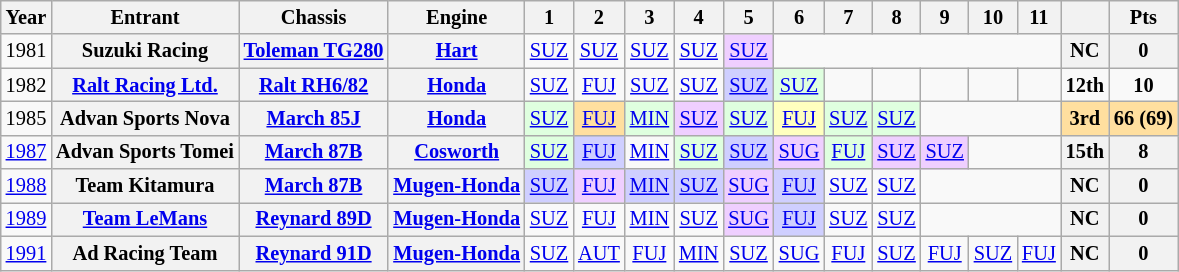<table class="wikitable" style="text-align:center; font-size:85%">
<tr>
<th>Year</th>
<th>Entrant</th>
<th>Chassis</th>
<th>Engine</th>
<th>1</th>
<th>2</th>
<th>3</th>
<th>4</th>
<th>5</th>
<th>6</th>
<th>7</th>
<th>8</th>
<th>9</th>
<th>10</th>
<th>11</th>
<th></th>
<th>Pts</th>
</tr>
<tr>
<td>1981</td>
<th nowrap>Suzuki Racing</th>
<th nowrap><a href='#'>Toleman TG280</a></th>
<th><a href='#'>Hart</a></th>
<td><a href='#'>SUZ</a></td>
<td><a href='#'>SUZ</a></td>
<td><a href='#'>SUZ</a></td>
<td><a href='#'>SUZ</a></td>
<td style="background:#EFCFFF;"><a href='#'>SUZ</a><br></td>
<td colspan=6></td>
<th>NC</th>
<th>0</th>
</tr>
<tr>
<td>1982</td>
<th nowrap><a href='#'>Ralt Racing Ltd.</a></th>
<th nowrap><a href='#'>Ralt RH6/82</a></th>
<th><a href='#'>Honda</a></th>
<td><a href='#'>SUZ</a></td>
<td><a href='#'>FUJ</a></td>
<td><a href='#'>SUZ</a></td>
<td><a href='#'>SUZ</a></td>
<td style="background:#CFCFFF;"><a href='#'>SUZ</a><br></td>
<td style="background:#DFFFDF;"><a href='#'>SUZ</a><br></td>
<td></td>
<td></td>
<td></td>
<td></td>
<td></td>
<td><strong>12th</strong></td>
<td><strong>10</strong></td>
</tr>
<tr>
<td>1985</td>
<th nowrap>Advan Sports Nova</th>
<th nowrap><a href='#'>March 85J</a></th>
<th><a href='#'>Honda</a></th>
<td style="background:#DFFFDF;"><a href='#'>SUZ</a><br></td>
<td style="background:#FFDF9F;"><a href='#'>FUJ</a><br></td>
<td style="background:#DFFFDF;"><a href='#'>MIN</a><br></td>
<td style="background:#EFCFFF;"><a href='#'>SUZ</a><br></td>
<td style="background:#DFFFDF;"><a href='#'>SUZ</a><br></td>
<td style="background:#FFFFBF;"><a href='#'>FUJ</a><br></td>
<td style="background:#DFFFDF;"><a href='#'>SUZ</a><br></td>
<td style="background:#DFFFDF;"><a href='#'>SUZ</a><br></td>
<td colspan=3></td>
<th style="background:#FFDF9F;">3rd</th>
<th style="background:#FFDF9F;">66 (69)</th>
</tr>
<tr>
<td><a href='#'>1987</a></td>
<th nowrap>Advan Sports Tomei</th>
<th nowrap><a href='#'>March 87B</a></th>
<th><a href='#'>Cosworth</a></th>
<td style="background:#DFFFDF;"><a href='#'>SUZ</a><br></td>
<td style="background:#CFCFFF;"><a href='#'>FUJ</a><br></td>
<td><a href='#'>MIN</a></td>
<td style="background:#DFFFDF;"><a href='#'>SUZ</a><br></td>
<td style="background:#CFCFFF;"><a href='#'>SUZ</a><br></td>
<td style="background:#EFCFFF;"><a href='#'>SUG</a><br></td>
<td style="background:#DFFFDF;"><a href='#'>FUJ</a><br></td>
<td style="background:#EFCFFF;"><a href='#'>SUZ</a><br></td>
<td style="background:#EFCFFF;"><a href='#'>SUZ</a><br></td>
<td colspan=2></td>
<th>15th</th>
<th>8</th>
</tr>
<tr>
<td><a href='#'>1988</a></td>
<th nowrap>Team Kitamura</th>
<th nowrap><a href='#'>March 87B</a></th>
<th nowrap><a href='#'>Mugen-Honda</a></th>
<td style="background:#CFCFFF;"><a href='#'>SUZ</a><br></td>
<td style="background:#EFCFFF;"><a href='#'>FUJ</a><br></td>
<td style="background:#CFCFFF;"><a href='#'>MIN</a><br></td>
<td style="background:#CFCFFF;"><a href='#'>SUZ</a><br></td>
<td style="background:#EFCFFF;"><a href='#'>SUG</a><br></td>
<td style="background:#CFCFFF;"><a href='#'>FUJ</a><br></td>
<td><a href='#'>SUZ</a></td>
<td><a href='#'>SUZ</a></td>
<td colspan=3></td>
<th>NC</th>
<th>0</th>
</tr>
<tr>
<td><a href='#'>1989</a></td>
<th nowrap><a href='#'>Team LeMans</a></th>
<th nowrap><a href='#'>Reynard 89D</a></th>
<th nowrap><a href='#'>Mugen-Honda</a></th>
<td><a href='#'>SUZ</a></td>
<td><a href='#'>FUJ</a></td>
<td><a href='#'>MIN</a></td>
<td><a href='#'>SUZ</a></td>
<td style="background:#EFCFFF;"><a href='#'>SUG</a><br></td>
<td style="background:#CFCFFF;"><a href='#'>FUJ</a><br></td>
<td><a href='#'>SUZ</a></td>
<td><a href='#'>SUZ</a></td>
<td colspan=3></td>
<th>NC</th>
<th>0</th>
</tr>
<tr>
<td><a href='#'>1991</a></td>
<th nowrap>Ad Racing Team</th>
<th nowrap><a href='#'>Reynard 91D</a></th>
<th nowrap><a href='#'>Mugen-Honda</a></th>
<td><a href='#'>SUZ</a><br></td>
<td><a href='#'>AUT</a></td>
<td><a href='#'>FUJ</a></td>
<td><a href='#'>MIN</a></td>
<td><a href='#'>SUZ</a></td>
<td><a href='#'>SUG</a></td>
<td><a href='#'>FUJ</a></td>
<td><a href='#'>SUZ</a></td>
<td><a href='#'>FUJ</a></td>
<td><a href='#'>SUZ</a></td>
<td><a href='#'>FUJ</a></td>
<th>NC</th>
<th>0</th>
</tr>
</table>
